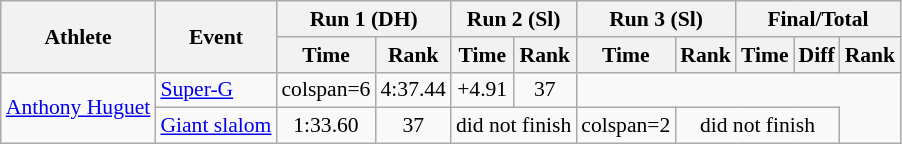<table class="wikitable" style="font-size:90%">
<tr>
<th rowspan="2">Athlete</th>
<th rowspan="2">Event</th>
<th colspan="2">Run 1 (DH)</th>
<th colspan="2">Run 2 (Sl)</th>
<th colspan="2">Run 3 (Sl)</th>
<th colspan="3">Final/Total</th>
</tr>
<tr>
<th>Time</th>
<th>Rank</th>
<th>Time</th>
<th>Rank</th>
<th>Time</th>
<th>Rank</th>
<th>Time</th>
<th>Diff</th>
<th>Rank</th>
</tr>
<tr align="center">
<td align="left" rowspan=2><a href='#'>Anthony Huguet</a></td>
<td align="left"><a href='#'>Super-G</a></td>
<td>colspan=6 </td>
<td>4:37.44</td>
<td>+4.91</td>
<td>37</td>
</tr>
<tr align="center">
<td align="left"><a href='#'>Giant slalom</a></td>
<td>1:33.60</td>
<td>37</td>
<td colspan=2>did not finish</td>
<td>colspan=2 </td>
<td colspan=3>did not finish</td>
</tr>
</table>
